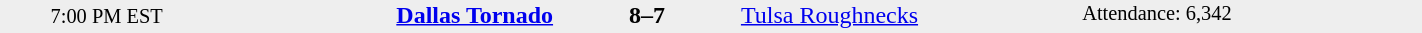<table style="width: 75%; background: #eeeeee;" cellspacing="0">
<tr>
<td style=font-size:85% align=center rowspan=3 width=15%>7:00 PM EST</td>
<td width=24% align=right><strong><a href='#'>Dallas Tornado</a></strong></td>
<td align=center width=13%><strong>8–7</strong></td>
<td width=24%><a href='#'>Tulsa Roughnecks</a></td>
<td style=font-size:85% rowspan=3 valign=top>Attendance: 6,342</td>
</tr>
<tr style=font-size:85%>
<td align=right valign=top></td>
<td valign=top></td>
<td align=left valign=top></td>
</tr>
</table>
